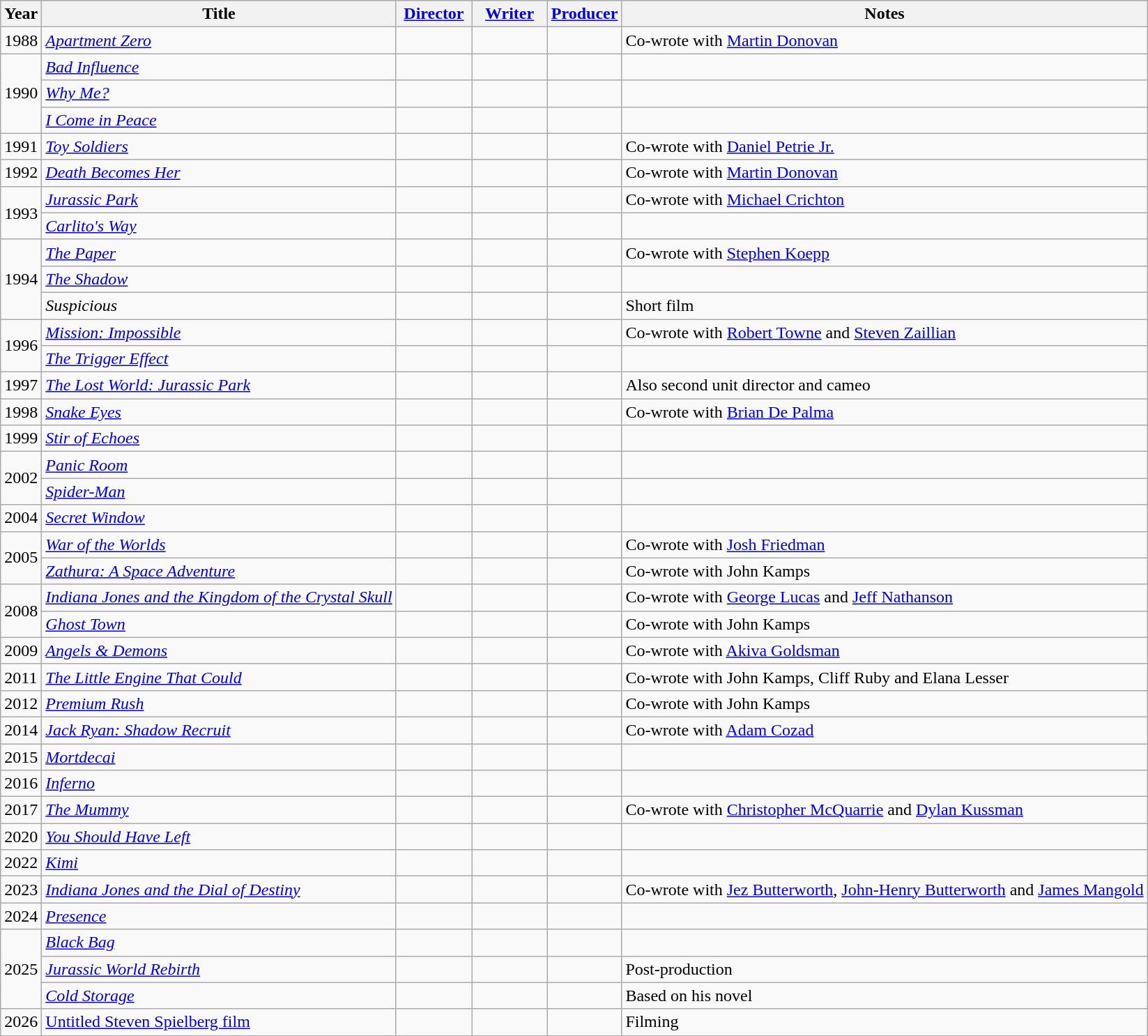<table class="wikitable">
<tr>
<th>Year</th>
<th>Title</th>
<th width=65><a href='#'>Director</a></th>
<th width=65><a href='#'>Writer</a></th>
<th><a href='#'>Producer</a></th>
<th class="unsortable">Notes</th>
</tr>
<tr>
<td>1988</td>
<td><em><a href='#'>Apartment Zero</a></em></td>
<td></td>
<td></td>
<td></td>
<td>Co-wrote with <a href='#'>Martin Donovan</a></td>
</tr>
<tr>
<td rowspan="3">1990</td>
<td><em><a href='#'>Bad Influence</a></em></td>
<td></td>
<td></td>
<td></td>
<td></td>
</tr>
<tr>
<td><em><a href='#'>Why Me?</a></em></td>
<td></td>
<td></td>
<td></td>
<td></td>
</tr>
<tr>
<td><em><a href='#'>I Come in Peace</a></em></td>
<td></td>
<td></td>
<td></td>
<td></td>
</tr>
<tr>
<td>1991</td>
<td><em><a href='#'>Toy Soldiers</a></em></td>
<td></td>
<td></td>
<td></td>
<td>Co-wrote with <a href='#'>Daniel Petrie Jr.</a></td>
</tr>
<tr>
<td>1992</td>
<td><em><a href='#'>Death Becomes Her</a></em></td>
<td></td>
<td></td>
<td></td>
<td>Co-wrote with <a href='#'>Martin Donovan</a></td>
</tr>
<tr>
<td rowspan="2">1993</td>
<td><em><a href='#'>Jurassic Park</a></em></td>
<td></td>
<td></td>
<td></td>
<td>Co-wrote with <a href='#'>Michael Crichton</a></td>
</tr>
<tr>
<td><em><a href='#'>Carlito's Way</a></em></td>
<td></td>
<td></td>
<td></td>
<td></td>
</tr>
<tr>
<td rowspan="3">1994</td>
<td><em><a href='#'>The Paper</a></em></td>
<td></td>
<td></td>
<td></td>
<td>Co-wrote with <a href='#'>Stephen Koepp</a></td>
</tr>
<tr>
<td><em><a href='#'>The Shadow</a></em></td>
<td></td>
<td></td>
<td></td>
<td></td>
</tr>
<tr>
<td><em>Suspicious</em></td>
<td></td>
<td></td>
<td></td>
<td>Short film</td>
</tr>
<tr>
<td rowspan="2">1996</td>
<td><em><a href='#'>Mission: Impossible</a></em></td>
<td></td>
<td></td>
<td></td>
<td>Co-wrote with <a href='#'>Robert Towne</a> and <a href='#'>Steven Zaillian</a></td>
</tr>
<tr>
<td><em><a href='#'>The Trigger Effect</a></em></td>
<td></td>
<td></td>
<td></td>
<td></td>
</tr>
<tr>
<td>1997</td>
<td><em><a href='#'>The Lost World: Jurassic Park</a></em></td>
<td></td>
<td></td>
<td></td>
<td>Also second unit director and cameo</td>
</tr>
<tr>
<td>1998</td>
<td><em><a href='#'>Snake Eyes</a></em></td>
<td></td>
<td></td>
<td></td>
<td>Co-wrote with <a href='#'>Brian De Palma</a></td>
</tr>
<tr>
<td>1999</td>
<td><em><a href='#'>Stir of Echoes</a></em></td>
<td></td>
<td></td>
<td></td>
<td></td>
</tr>
<tr>
<td rowspan="2">2002</td>
<td><em><a href='#'>Panic Room</a></em></td>
<td></td>
<td></td>
<td></td>
<td></td>
</tr>
<tr>
<td><em><a href='#'>Spider-Man</a></em></td>
<td></td>
<td></td>
<td></td>
<td></td>
</tr>
<tr>
<td>2004</td>
<td><em><a href='#'>Secret Window</a></em></td>
<td></td>
<td></td>
<td></td>
<td></td>
</tr>
<tr>
<td rowspan="2">2005</td>
<td><em><a href='#'>War of the Worlds</a></em></td>
<td></td>
<td></td>
<td></td>
<td>Co-wrote with <a href='#'>Josh Friedman</a></td>
</tr>
<tr>
<td><em><a href='#'>Zathura: A Space Adventure</a></em></td>
<td></td>
<td></td>
<td></td>
<td>Co-wrote with John Kamps</td>
</tr>
<tr>
<td rowspan="2">2008</td>
<td><em><a href='#'>Indiana Jones and the Kingdom of the Crystal Skull</a></em></td>
<td></td>
<td></td>
<td></td>
<td>Co-wrote with <a href='#'>George Lucas</a> and <a href='#'>Jeff Nathanson</a></td>
</tr>
<tr>
<td><em><a href='#'>Ghost Town</a></em></td>
<td></td>
<td></td>
<td></td>
<td>Co-wrote with John Kamps</td>
</tr>
<tr>
<td>2009</td>
<td><em><a href='#'>Angels & Demons</a></em></td>
<td></td>
<td></td>
<td></td>
<td>Co-wrote with <a href='#'>Akiva Goldsman</a></td>
</tr>
<tr>
<td>2011</td>
<td><em><a href='#'>The Little Engine That Could</a></em></td>
<td></td>
<td></td>
<td></td>
<td>Co-wrote with John Kamps, Cliff Ruby and Elana Lesser</td>
</tr>
<tr>
<td>2012</td>
<td><em><a href='#'>Premium Rush</a></em></td>
<td></td>
<td></td>
<td></td>
<td>Co-wrote with John Kamps</td>
</tr>
<tr>
<td>2014</td>
<td><em><a href='#'>Jack Ryan: Shadow Recruit</a></em></td>
<td></td>
<td></td>
<td></td>
<td>Co-wrote with <a href='#'>Adam Cozad</a></td>
</tr>
<tr>
<td>2015</td>
<td><em><a href='#'>Mortdecai</a></em></td>
<td></td>
<td></td>
<td></td>
<td></td>
</tr>
<tr>
<td>2016</td>
<td><em><a href='#'>Inferno</a></em></td>
<td></td>
<td></td>
<td></td>
<td></td>
</tr>
<tr>
<td>2017</td>
<td><em><a href='#'>The Mummy</a></em></td>
<td></td>
<td></td>
<td></td>
<td>Co-wrote with <a href='#'>Christopher McQuarrie</a> and <a href='#'>Dylan Kussman</a></td>
</tr>
<tr>
<td>2020</td>
<td><em><a href='#'>You Should Have Left</a></em></td>
<td></td>
<td></td>
<td></td>
<td></td>
</tr>
<tr>
<td>2022</td>
<td><em><a href='#'>Kimi</a></em></td>
<td></td>
<td></td>
<td></td>
<td></td>
</tr>
<tr>
<td>2023</td>
<td><em><a href='#'>Indiana Jones and the Dial of Destiny</a></em></td>
<td></td>
<td></td>
<td></td>
<td>Co-wrote with <a href='#'>Jez Butterworth</a>, <a href='#'>John-Henry Butterworth</a> and <a href='#'>James Mangold</a></td>
</tr>
<tr>
<td>2024</td>
<td><em><a href='#'>Presence</a></em></td>
<td></td>
<td></td>
<td></td>
<td></td>
</tr>
<tr>
<td rowspan="3">2025</td>
<td><em><a href='#'>Black Bag</a></em></td>
<td></td>
<td></td>
<td></td>
<td></td>
</tr>
<tr>
<td><em><a href='#'>Jurassic World Rebirth</a></em></td>
<td></td>
<td></td>
<td></td>
<td>Post-production</td>
</tr>
<tr>
<td><em><a href='#'>Cold Storage</a></em></td>
<td></td>
<td></td>
<td></td>
<td>Based on his novel</td>
</tr>
<tr>
<td>2026</td>
<td><a href='#'>Untitled Steven Spielberg film</a></td>
<td></td>
<td></td>
<td></td>
<td>Filming</td>
</tr>
</table>
